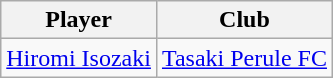<table class="wikitable">
<tr>
<th>Player</th>
<th>Club</th>
</tr>
<tr>
<td> <a href='#'>Hiromi Isozaki</a></td>
<td><a href='#'>Tasaki Perule FC</a></td>
</tr>
</table>
